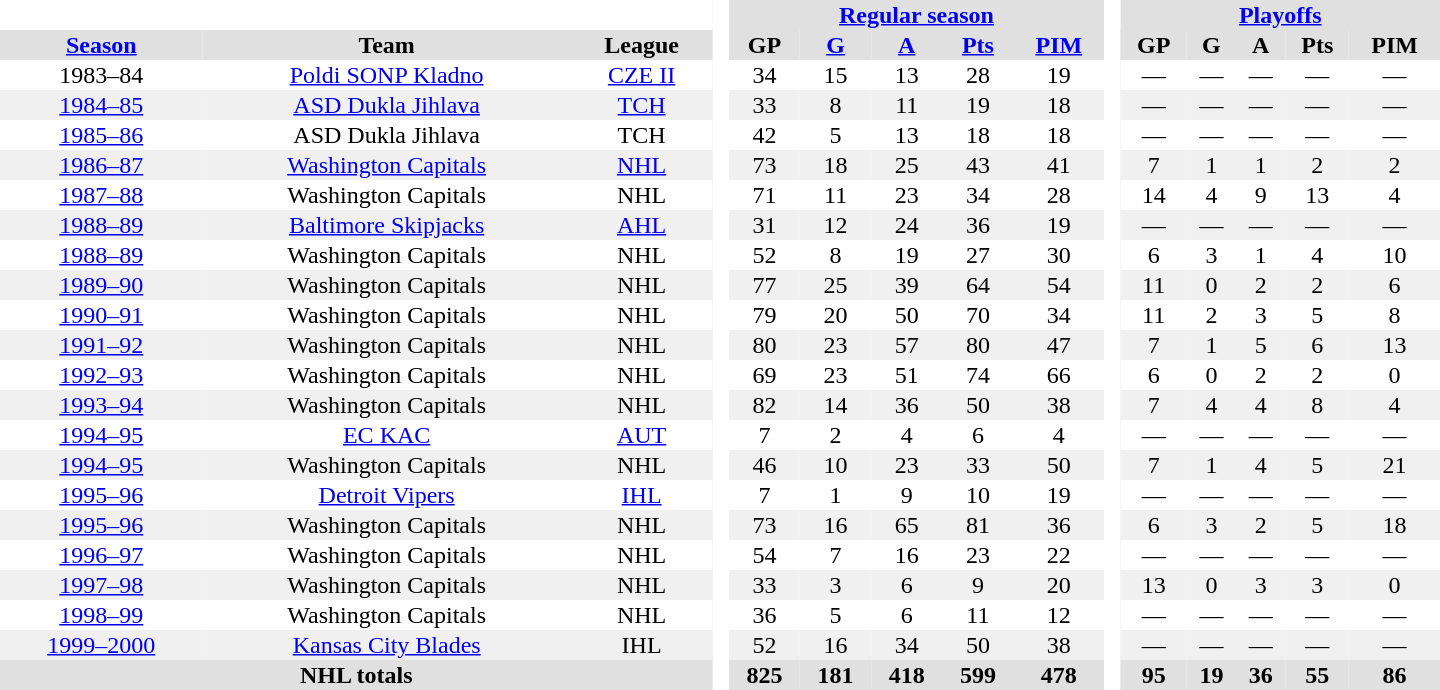<table border="0" cellpadding="1" cellspacing="0" style="text-align:center; width:60em;">
<tr style="background:#e0e0e0;">
<th colspan="3"  bgcolor="#ffffff"> </th>
<th rowspan="99" bgcolor="#ffffff"> </th>
<th colspan="5"><a href='#'>Regular season</a></th>
<th rowspan="99" bgcolor="#ffffff"> </th>
<th colspan="5"><a href='#'>Playoffs</a></th>
</tr>
<tr style="background:#e0e0e0;">
<th><a href='#'>Season</a></th>
<th>Team</th>
<th>League</th>
<th>GP</th>
<th><a href='#'>G</a></th>
<th><a href='#'>A</a></th>
<th><a href='#'>Pts</a></th>
<th><a href='#'>PIM</a></th>
<th>GP</th>
<th>G</th>
<th>A</th>
<th>Pts</th>
<th>PIM</th>
</tr>
<tr>
<td>1983–84</td>
<td><a href='#'>Poldi SONP Kladno</a></td>
<td><a href='#'>CZE II</a></td>
<td>34</td>
<td>15</td>
<td>13</td>
<td>28</td>
<td>19</td>
<td>—</td>
<td>—</td>
<td>—</td>
<td>—</td>
<td>—</td>
</tr>
<tr style="background:#f0f0f0;">
<td><a href='#'>1984–85</a></td>
<td><a href='#'>ASD Dukla Jihlava</a></td>
<td><a href='#'>TCH</a></td>
<td>33</td>
<td>8</td>
<td>11</td>
<td>19</td>
<td>18</td>
<td>—</td>
<td>—</td>
<td>—</td>
<td>—</td>
<td>—</td>
</tr>
<tr>
<td><a href='#'>1985–86</a></td>
<td>ASD Dukla Jihlava</td>
<td>TCH</td>
<td>42</td>
<td>5</td>
<td>13</td>
<td>18</td>
<td>18</td>
<td>—</td>
<td>—</td>
<td>—</td>
<td>—</td>
<td>—</td>
</tr>
<tr style="background:#f0f0f0;">
<td><a href='#'>1986–87</a></td>
<td><a href='#'>Washington Capitals</a></td>
<td><a href='#'>NHL</a></td>
<td>73</td>
<td>18</td>
<td>25</td>
<td>43</td>
<td>41</td>
<td>7</td>
<td>1</td>
<td>1</td>
<td>2</td>
<td>2</td>
</tr>
<tr>
<td><a href='#'>1987–88</a></td>
<td>Washington Capitals</td>
<td>NHL</td>
<td>71</td>
<td>11</td>
<td>23</td>
<td>34</td>
<td>28</td>
<td>14</td>
<td>4</td>
<td>9</td>
<td>13</td>
<td>4</td>
</tr>
<tr style="background:#f0f0f0;">
<td><a href='#'>1988–89</a></td>
<td><a href='#'>Baltimore Skipjacks</a></td>
<td><a href='#'>AHL</a></td>
<td>31</td>
<td>12</td>
<td>24</td>
<td>36</td>
<td>19</td>
<td>—</td>
<td>—</td>
<td>—</td>
<td>—</td>
<td>—</td>
</tr>
<tr>
<td><a href='#'>1988–89</a></td>
<td>Washington Capitals</td>
<td>NHL</td>
<td>52</td>
<td>8</td>
<td>19</td>
<td>27</td>
<td>30</td>
<td>6</td>
<td>3</td>
<td>1</td>
<td>4</td>
<td>10</td>
</tr>
<tr style="background:#f0f0f0;">
<td><a href='#'>1989–90</a></td>
<td>Washington Capitals</td>
<td>NHL</td>
<td>77</td>
<td>25</td>
<td>39</td>
<td>64</td>
<td>54</td>
<td>11</td>
<td>0</td>
<td>2</td>
<td>2</td>
<td>6</td>
</tr>
<tr>
<td><a href='#'>1990–91</a></td>
<td>Washington Capitals</td>
<td>NHL</td>
<td>79</td>
<td>20</td>
<td>50</td>
<td>70</td>
<td>34</td>
<td>11</td>
<td>2</td>
<td>3</td>
<td>5</td>
<td>8</td>
</tr>
<tr style="background:#f0f0f0;">
<td><a href='#'>1991–92</a></td>
<td>Washington Capitals</td>
<td>NHL</td>
<td>80</td>
<td>23</td>
<td>57</td>
<td>80</td>
<td>47</td>
<td>7</td>
<td>1</td>
<td>5</td>
<td>6</td>
<td>13</td>
</tr>
<tr>
<td><a href='#'>1992–93</a></td>
<td>Washington Capitals</td>
<td>NHL</td>
<td>69</td>
<td>23</td>
<td>51</td>
<td>74</td>
<td>66</td>
<td>6</td>
<td>0</td>
<td>2</td>
<td>2</td>
<td>0</td>
</tr>
<tr style="background:#f0f0f0;">
<td><a href='#'>1993–94</a></td>
<td>Washington Capitals</td>
<td>NHL</td>
<td>82</td>
<td>14</td>
<td>36</td>
<td>50</td>
<td>38</td>
<td>7</td>
<td>4</td>
<td>4</td>
<td>8</td>
<td>4</td>
</tr>
<tr>
<td><a href='#'>1994–95</a></td>
<td><a href='#'>EC KAC</a></td>
<td><a href='#'>AUT</a></td>
<td>7</td>
<td>2</td>
<td>4</td>
<td>6</td>
<td>4</td>
<td>—</td>
<td>—</td>
<td>—</td>
<td>—</td>
<td>—</td>
</tr>
<tr style="background:#f0f0f0;">
<td><a href='#'>1994–95</a></td>
<td>Washington Capitals</td>
<td>NHL</td>
<td>46</td>
<td>10</td>
<td>23</td>
<td>33</td>
<td>50</td>
<td>7</td>
<td>1</td>
<td>4</td>
<td>5</td>
<td>21</td>
</tr>
<tr>
<td><a href='#'>1995–96</a></td>
<td><a href='#'>Detroit Vipers</a></td>
<td><a href='#'>IHL</a></td>
<td>7</td>
<td>1</td>
<td>9</td>
<td>10</td>
<td>19</td>
<td>—</td>
<td>—</td>
<td>—</td>
<td>—</td>
<td>—</td>
</tr>
<tr style="background:#f0f0f0;">
<td><a href='#'>1995–96</a></td>
<td>Washington Capitals</td>
<td>NHL</td>
<td>73</td>
<td>16</td>
<td>65</td>
<td>81</td>
<td>36</td>
<td>6</td>
<td>3</td>
<td>2</td>
<td>5</td>
<td>18</td>
</tr>
<tr>
<td><a href='#'>1996–97</a></td>
<td>Washington Capitals</td>
<td>NHL</td>
<td>54</td>
<td>7</td>
<td>16</td>
<td>23</td>
<td>22</td>
<td>—</td>
<td>—</td>
<td>—</td>
<td>—</td>
<td>—</td>
</tr>
<tr style="background:#f0f0f0;">
<td><a href='#'>1997–98</a></td>
<td>Washington Capitals</td>
<td>NHL</td>
<td>33</td>
<td>3</td>
<td>6</td>
<td>9</td>
<td>20</td>
<td>13</td>
<td>0</td>
<td>3</td>
<td>3</td>
<td>0</td>
</tr>
<tr>
<td><a href='#'>1998–99</a></td>
<td>Washington Capitals</td>
<td>NHL</td>
<td>36</td>
<td>5</td>
<td>6</td>
<td>11</td>
<td>12</td>
<td>—</td>
<td>—</td>
<td>—</td>
<td>—</td>
<td>—</td>
</tr>
<tr style="background:#f0f0f0;">
<td><a href='#'>1999–2000</a></td>
<td><a href='#'>Kansas City Blades</a></td>
<td>IHL</td>
<td>52</td>
<td>16</td>
<td>34</td>
<td>50</td>
<td>38</td>
<td>—</td>
<td>—</td>
<td>—</td>
<td>—</td>
<td>—</td>
</tr>
<tr style="background:#e0e0e0;">
<th colspan="3">NHL totals</th>
<th>825</th>
<th>181</th>
<th>418</th>
<th>599</th>
<th>478</th>
<th>95</th>
<th>19</th>
<th>36</th>
<th>55</th>
<th>86</th>
</tr>
</table>
